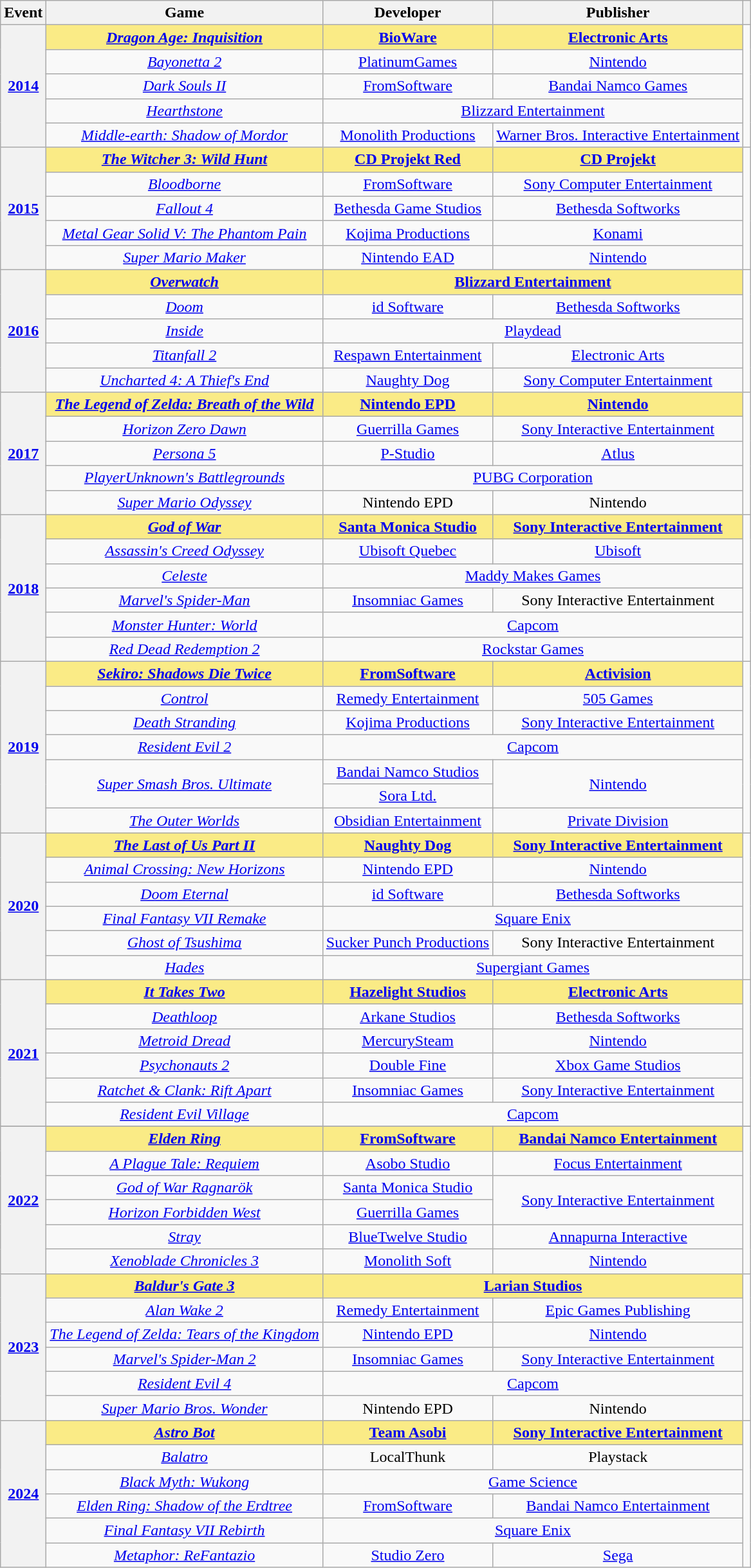<table class="wikitable sortable" style="text-align:center;" width="auto">
<tr>
<th scope="col">Event</th>
<th scope="col">Game</th>
<th scope="col">Developer</th>
<th scope="col">Publisher</th>
<th scope="col" class="unsortable"></th>
</tr>
<tr>
<th scope="row" rowspan="5"><a href='#'>2014</a></th>
<td style="background:#FAEB86;"><strong><em><a href='#'>Dragon Age: Inquisition</a></em></strong> </td>
<td style="background:#FAEB86;"><strong><a href='#'>BioWare</a></strong></td>
<td style="background:#FAEB86;"><strong><a href='#'>Electronic Arts</a></strong></td>
<td rowspan="5"><br></td>
</tr>
<tr>
<td><em><a href='#'>Bayonetta 2</a></em></td>
<td><a href='#'>PlatinumGames</a></td>
<td><a href='#'>Nintendo</a></td>
</tr>
<tr>
<td><em><a href='#'>Dark Souls II</a></em></td>
<td><a href='#'>FromSoftware</a></td>
<td><a href='#'>Bandai Namco Games</a></td>
</tr>
<tr>
<td><em><a href='#'>Hearthstone</a></em></td>
<td colspan="2"><a href='#'>Blizzard Entertainment</a></td>
</tr>
<tr>
<td><em><a href='#'>Middle-earth: Shadow of Mordor</a></em></td>
<td><a href='#'>Monolith Productions</a></td>
<td><a href='#'>Warner Bros. Interactive Entertainment</a></td>
</tr>
<tr>
<th scope="row" rowspan="5"><a href='#'>2015</a></th>
<td style="background:#FAEB86;"><strong><em><a href='#'>The Witcher 3: Wild Hunt</a></em></strong> </td>
<td style="background:#FAEB86;"><strong><a href='#'>CD Projekt Red</a></strong></td>
<td style="background:#FAEB86;"><strong><a href='#'>CD Projekt</a></strong></td>
<td rowspan="5"><br></td>
</tr>
<tr>
<td><em><a href='#'>Bloodborne</a></em></td>
<td><a href='#'>FromSoftware</a></td>
<td><a href='#'>Sony Computer Entertainment</a></td>
</tr>
<tr>
<td><em><a href='#'>Fallout 4</a></em></td>
<td><a href='#'>Bethesda Game Studios</a></td>
<td><a href='#'>Bethesda Softworks</a></td>
</tr>
<tr>
<td><em><a href='#'>Metal Gear Solid V: The Phantom Pain</a></em></td>
<td><a href='#'>Kojima Productions</a></td>
<td><a href='#'>Konami</a></td>
</tr>
<tr>
<td><em><a href='#'>Super Mario Maker</a></em></td>
<td><a href='#'>Nintendo EAD</a></td>
<td><a href='#'>Nintendo</a></td>
</tr>
<tr>
<th scope="row" rowspan="5"><a href='#'>2016</a></th>
<td style="background:#FAEB86;"><strong><em><a href='#'>Overwatch</a></em></strong> </td>
<td style="background:#FAEB86;" colspan="2"><strong><a href='#'>Blizzard Entertainment</a></strong></td>
<td rowspan="5"><br></td>
</tr>
<tr>
<td><em><a href='#'>Doom</a></em></td>
<td><a href='#'>id Software</a></td>
<td><a href='#'>Bethesda Softworks</a></td>
</tr>
<tr>
<td><em><a href='#'>Inside</a></em></td>
<td colspan="2"><a href='#'>Playdead</a></td>
</tr>
<tr>
<td><em><a href='#'>Titanfall 2</a></em></td>
<td><a href='#'>Respawn Entertainment</a></td>
<td><a href='#'>Electronic Arts</a></td>
</tr>
<tr>
<td><em><a href='#'>Uncharted 4: A Thief's End</a></em></td>
<td><a href='#'>Naughty Dog</a></td>
<td><a href='#'>Sony Computer Entertainment</a></td>
</tr>
<tr>
<th scope="row" rowspan="5"><a href='#'>2017</a></th>
<td style="background:#FAEB86;"><strong><em><a href='#'>The Legend of Zelda: Breath of the Wild</a></em></strong> </td>
<td style="background:#FAEB86;"><strong><a href='#'>Nintendo EPD</a></strong></td>
<td style="background:#FAEB86;"><strong><a href='#'>Nintendo</a></strong></td>
<td rowspan="5"><br></td>
</tr>
<tr>
<td><em><a href='#'>Horizon Zero Dawn</a></em></td>
<td><a href='#'>Guerrilla Games</a></td>
<td><a href='#'>Sony Interactive Entertainment</a></td>
</tr>
<tr>
<td><em><a href='#'>Persona 5</a></em></td>
<td><a href='#'>P-Studio</a></td>
<td><a href='#'>Atlus</a></td>
</tr>
<tr>
<td><em><a href='#'>PlayerUnknown's Battlegrounds</a></em></td>
<td colspan="2"><a href='#'>PUBG Corporation</a></td>
</tr>
<tr>
<td><em><a href='#'>Super Mario Odyssey</a></em></td>
<td>Nintendo EPD</td>
<td>Nintendo</td>
</tr>
<tr>
<th scope="row" rowspan="6"><a href='#'>2018</a></th>
<td style="background:#FAEB86;"><strong><em><a href='#'>God of War</a></em></strong> </td>
<td style="background:#FAEB86;"><strong><a href='#'>Santa Monica Studio</a></strong></td>
<td style="background:#FAEB86;"><strong><a href='#'>Sony Interactive Entertainment</a></strong></td>
<td rowspan="6"><br></td>
</tr>
<tr>
<td><em><a href='#'>Assassin's Creed Odyssey</a></em></td>
<td><a href='#'>Ubisoft Quebec</a></td>
<td><a href='#'>Ubisoft</a></td>
</tr>
<tr>
<td><em><a href='#'>Celeste</a></em></td>
<td colspan="2"><a href='#'>Maddy Makes Games</a></td>
</tr>
<tr>
<td><em><a href='#'>Marvel's Spider-Man</a></em></td>
<td><a href='#'>Insomniac Games</a></td>
<td>Sony Interactive Entertainment</td>
</tr>
<tr>
<td><em><a href='#'>Monster Hunter: World</a></em></td>
<td colspan="2"><a href='#'>Capcom</a></td>
</tr>
<tr>
<td><em><a href='#'>Red Dead Redemption 2</a></em></td>
<td colspan="2"><a href='#'>Rockstar Games</a></td>
</tr>
<tr>
<th scope="row" rowspan="7"><a href='#'>2019</a></th>
<td style="background:#FAEB86;"><strong><em><a href='#'>Sekiro: Shadows Die Twice</a></em></strong> </td>
<td style="background:#FAEB86;"><strong><a href='#'>FromSoftware</a></strong></td>
<td style="background:#FAEB86;"><strong><a href='#'>Activision</a></strong></td>
<td rowspan="7"><br></td>
</tr>
<tr>
<td><em><a href='#'>Control</a></em></td>
<td><a href='#'>Remedy Entertainment</a></td>
<td><a href='#'>505 Games</a></td>
</tr>
<tr>
<td><em><a href='#'>Death Stranding</a></em></td>
<td><a href='#'>Kojima Productions</a></td>
<td><a href='#'>Sony Interactive Entertainment</a></td>
</tr>
<tr>
<td><em><a href='#'>Resident Evil 2</a></em></td>
<td colspan="2"><a href='#'>Capcom</a></td>
</tr>
<tr>
<td rowspan="2"><em><a href='#'>Super Smash Bros. Ultimate</a></em></td>
<td><a href='#'>Bandai Namco Studios</a></td>
<td rowspan="2"><a href='#'>Nintendo</a></td>
</tr>
<tr>
<td><a href='#'>Sora Ltd.</a></td>
</tr>
<tr>
<td><em><a href='#'>The Outer Worlds</a></em></td>
<td><a href='#'>Obsidian Entertainment</a></td>
<td><a href='#'>Private Division</a></td>
</tr>
<tr>
<th scope="row" rowspan="6"><a href='#'>2020</a></th>
<td style="background:#FAEB86;"><strong><em><a href='#'>The Last of Us Part&nbsp;II</a></em></strong> </td>
<td style="background:#FAEB86;"><strong><a href='#'>Naughty Dog</a></strong></td>
<td style="background:#FAEB86;"><strong><a href='#'>Sony Interactive Entertainment</a></strong></td>
<td rowspan="6"><br></td>
</tr>
<tr>
<td><em><a href='#'>Animal Crossing: New Horizons</a></em></td>
<td><a href='#'>Nintendo EPD</a></td>
<td><a href='#'>Nintendo</a></td>
</tr>
<tr>
<td><em><a href='#'>Doom Eternal</a></em></td>
<td><a href='#'>id Software</a></td>
<td><a href='#'>Bethesda Softworks</a></td>
</tr>
<tr>
<td><em><a href='#'>Final Fantasy VII Remake</a></em></td>
<td colspan="2"><a href='#'>Square Enix</a></td>
</tr>
<tr>
<td><em><a href='#'>Ghost of Tsushima</a></em></td>
<td><a href='#'>Sucker Punch Productions</a></td>
<td>Sony Interactive Entertainment</td>
</tr>
<tr>
<td><em><a href='#'>Hades</a></em></td>
<td colspan="2"><a href='#'>Supergiant Games</a></td>
</tr>
<tr>
<th scope="row" rowspan="6"><a href='#'>2021</a></th>
<td style="background:#FAEB86;"><strong><em><a href='#'>It Takes Two</a></em></strong> </td>
<td style="background:#FAEB86;"><strong><a href='#'>Hazelight Studios</a></strong></td>
<td style="background:#FAEB86;"><strong><a href='#'>Electronic Arts</a></strong></td>
<td rowspan="6"><br></td>
</tr>
<tr>
<td><em><a href='#'>Deathloop</a></em></td>
<td><a href='#'>Arkane Studios</a></td>
<td><a href='#'>Bethesda Softworks</a></td>
</tr>
<tr>
<td><em><a href='#'>Metroid Dread</a></em></td>
<td><a href='#'>MercurySteam</a></td>
<td><a href='#'>Nintendo</a></td>
</tr>
<tr>
<td><em><a href='#'>Psychonauts 2</a></em></td>
<td><a href='#'>Double Fine</a></td>
<td><a href='#'>Xbox Game Studios</a></td>
</tr>
<tr>
<td><em><a href='#'>Ratchet & Clank: Rift Apart</a></em></td>
<td><a href='#'>Insomniac Games</a></td>
<td><a href='#'>Sony Interactive Entertainment</a></td>
</tr>
<tr>
<td><em><a href='#'>Resident Evil Village</a></em></td>
<td colspan="2"><a href='#'>Capcom</a></td>
</tr>
<tr>
</tr>
<tr>
<th scope="row" rowspan="6"><a href='#'>2022</a></th>
<td style="background:#FAEB86;"><strong><em><a href='#'>Elden Ring</a></em></strong> </td>
<td style="background:#FAEB86;"><strong><a href='#'>FromSoftware</a></strong></td>
<td style="background:#FAEB86;"><strong><a href='#'>Bandai Namco Entertainment</a></strong></td>
<td rowspan="6"><br></td>
</tr>
<tr>
<td><em><a href='#'>A Plague Tale: Requiem</a></em></td>
<td><a href='#'>Asobo Studio</a></td>
<td><a href='#'>Focus Entertainment</a></td>
</tr>
<tr>
<td><em><a href='#'>God of War Ragnarök</a></em></td>
<td><a href='#'>Santa Monica Studio</a></td>
<td rowspan="2"><a href='#'>Sony Interactive Entertainment</a></td>
</tr>
<tr>
<td><em><a href='#'>Horizon Forbidden West</a></em></td>
<td><a href='#'>Guerrilla Games</a></td>
</tr>
<tr>
<td><em><a href='#'>Stray</a></em></td>
<td><a href='#'>BlueTwelve Studio</a></td>
<td><a href='#'>Annapurna Interactive</a></td>
</tr>
<tr>
<td><em><a href='#'>Xenoblade Chronicles 3</a></em></td>
<td><a href='#'>Monolith Soft</a></td>
<td><a href='#'>Nintendo</a></td>
</tr>
<tr>
<th scope="row" rowspan="6"><a href='#'>2023</a></th>
<td style="background:#FAEB86;"><strong><em><a href='#'>Baldur's Gate 3</a></em></strong> </td>
<td style="background:#FAEB86;" colspan="2"><strong><a href='#'>Larian Studios</a></strong></td>
<td rowspan="6"><br></td>
</tr>
<tr>
<td><em><a href='#'>Alan Wake 2</a></em></td>
<td><a href='#'>Remedy Entertainment</a></td>
<td><a href='#'>Epic Games Publishing</a></td>
</tr>
<tr>
<td><em><a href='#'>The Legend of Zelda: Tears of the Kingdom</a></em></td>
<td><a href='#'>Nintendo EPD</a></td>
<td><a href='#'>Nintendo</a></td>
</tr>
<tr>
<td><em><a href='#'>Marvel's Spider-Man&nbsp;2</a></em></td>
<td><a href='#'>Insomniac Games</a></td>
<td><a href='#'>Sony Interactive Entertainment</a></td>
</tr>
<tr>
<td><em><a href='#'>Resident Evil 4</a></em></td>
<td colspan="2"><a href='#'>Capcom</a></td>
</tr>
<tr>
<td><em><a href='#'>Super Mario Bros. Wonder</a></em></td>
<td>Nintendo EPD</td>
<td>Nintendo</td>
</tr>
<tr>
<th scope="row" rowspan="6"><a href='#'>2024</a></th>
<td style="background:#FAEB86;"><strong><em><a href='#'>Astro Bot</a></em></strong> </td>
<td style="background:#FAEB86;"><strong><a href='#'>Team Asobi</a></strong></td>
<td style="background:#FAEB86;"><strong><a href='#'>Sony Interactive Entertainment</a></strong></td>
<td rowspan="6"><br></td>
</tr>
<tr>
<td><em><a href='#'>Balatro</a></em></td>
<td>LocalThunk</td>
<td>Playstack</td>
</tr>
<tr>
<td><em><a href='#'>Black Myth: Wukong</a></em></td>
<td colspan="2"><a href='#'>Game Science</a></td>
</tr>
<tr>
<td><em><a href='#'>Elden Ring: Shadow of the Erdtree</a></em></td>
<td><a href='#'>FromSoftware</a></td>
<td><a href='#'>Bandai Namco Entertainment</a></td>
</tr>
<tr>
<td><em><a href='#'>Final Fantasy VII Rebirth</a></em></td>
<td colspan="2"><a href='#'>Square Enix</a></td>
</tr>
<tr>
<td><em><a href='#'>Metaphor: ReFantazio</a></em></td>
<td><a href='#'>Studio Zero</a></td>
<td><a href='#'>Sega</a></td>
</tr>
</table>
